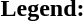<table class="toccolours" style="font-size:100%; white-space:nowrap;">
<tr>
<td><strong>Legend:</strong></td>
<td>      </td>
</tr>
<tr>
<td></td>
</tr>
<tr>
<td></td>
</tr>
</table>
